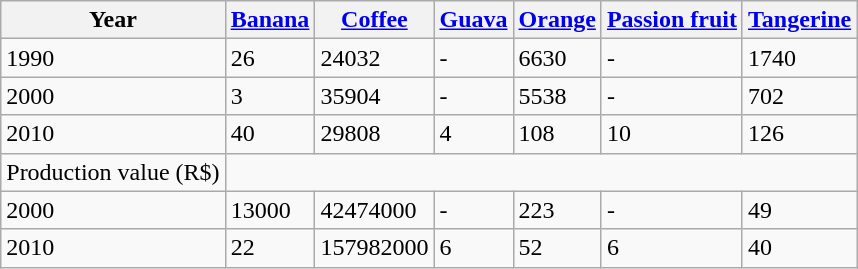<table class="wikitable">
<tr>
<th>Year</th>
<th><a href='#'>Banana</a></th>
<th><a href='#'>Coffee</a></th>
<th><a href='#'>Guava</a></th>
<th><a href='#'>Orange</a></th>
<th><a href='#'>Passion fruit</a></th>
<th><a href='#'>Tangerine</a></th>
</tr>
<tr>
<td>1990</td>
<td>26</td>
<td>24032</td>
<td>-</td>
<td>6630</td>
<td>-</td>
<td>1740</td>
</tr>
<tr>
<td>2000</td>
<td>3</td>
<td>35904</td>
<td>-</td>
<td>5538</td>
<td>-</td>
<td>702</td>
</tr>
<tr>
<td>2010</td>
<td>40</td>
<td>29808</td>
<td>4</td>
<td>108</td>
<td>10</td>
<td>126</td>
</tr>
<tr>
<td>Production value (R$)</td>
</tr>
<tr>
<td>2000</td>
<td>13000</td>
<td>42474000</td>
<td>-</td>
<td>223</td>
<td>-</td>
<td>49</td>
</tr>
<tr>
<td>2010</td>
<td>22</td>
<td>157982000</td>
<td>6</td>
<td>52</td>
<td>6</td>
<td>40</td>
</tr>
</table>
